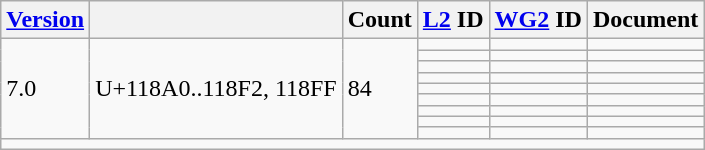<table class="wikitable sticky-header">
<tr>
<th><a href='#'>Version</a></th>
<th></th>
<th>Count</th>
<th><a href='#'>L2</a> ID</th>
<th><a href='#'>WG2</a> ID</th>
<th>Document</th>
</tr>
<tr>
<td rowspan="9">7.0</td>
<td rowspan="9">U+118A0..118F2, 118FF</td>
<td rowspan="9">84</td>
<td></td>
<td></td>
<td></td>
</tr>
<tr>
<td></td>
<td></td>
<td></td>
</tr>
<tr>
<td></td>
<td></td>
<td></td>
</tr>
<tr>
<td></td>
<td></td>
<td></td>
</tr>
<tr>
<td></td>
<td></td>
<td></td>
</tr>
<tr>
<td></td>
<td></td>
<td></td>
</tr>
<tr>
<td></td>
<td></td>
<td></td>
</tr>
<tr>
<td></td>
<td></td>
<td></td>
</tr>
<tr>
<td></td>
<td></td>
<td></td>
</tr>
<tr class="sortbottom">
<td colspan="6"></td>
</tr>
</table>
